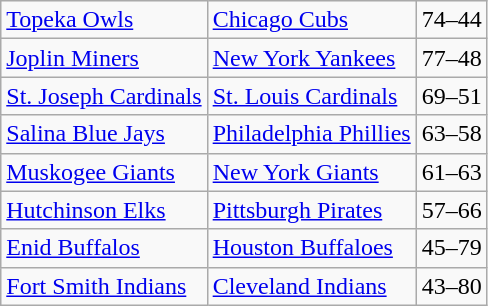<table class="wikitable">
<tr>
<td><a href='#'>Topeka Owls</a></td>
<td><a href='#'>Chicago Cubs</a></td>
<td>74–44</td>
</tr>
<tr>
<td><a href='#'>Joplin Miners</a></td>
<td><a href='#'>New York Yankees</a></td>
<td>77–48</td>
</tr>
<tr>
<td><a href='#'>St. Joseph Cardinals</a></td>
<td><a href='#'>St. Louis Cardinals</a></td>
<td>69–51</td>
</tr>
<tr>
<td><a href='#'>Salina Blue Jays</a></td>
<td><a href='#'>Philadelphia Phillies</a></td>
<td>63–58</td>
</tr>
<tr>
<td><a href='#'>Muskogee Giants</a></td>
<td><a href='#'>New York Giants</a></td>
<td>61–63</td>
</tr>
<tr>
<td><a href='#'>Hutchinson Elks</a></td>
<td><a href='#'>Pittsburgh Pirates</a></td>
<td>57–66</td>
</tr>
<tr>
<td><a href='#'>Enid Buffalos</a></td>
<td><a href='#'>Houston Buffaloes</a></td>
<td>45–79</td>
</tr>
<tr>
<td><a href='#'>Fort Smith Indians</a></td>
<td><a href='#'>Cleveland Indians</a></td>
<td>43–80</td>
</tr>
</table>
